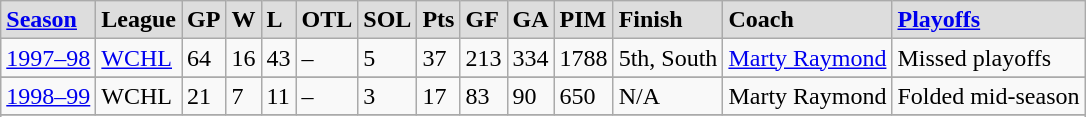<table class="wikitable">
<tr style="font-weight:bold; background-color:#dddddd;" |>
<td><a href='#'>Season</a></td>
<td>League</td>
<td>GP</td>
<td>W</td>
<td>L</td>
<td>OTL</td>
<td>SOL</td>
<td>Pts</td>
<td>GF</td>
<td>GA</td>
<td>PIM</td>
<td>Finish</td>
<td>Coach</td>
<td><a href='#'>Playoffs</a></td>
</tr>
<tr>
<td><a href='#'>1997–98</a></td>
<td><a href='#'>WCHL</a></td>
<td>64</td>
<td>16</td>
<td>43</td>
<td>–</td>
<td>5</td>
<td>37</td>
<td>213</td>
<td>334</td>
<td>1788</td>
<td>5th, South</td>
<td><a href='#'>Marty Raymond</a></td>
<td>Missed playoffs</td>
</tr>
<tr bgcolor="#eeeeee">
</tr>
<tr>
<td><a href='#'>1998–99</a></td>
<td>WCHL</td>
<td>21</td>
<td>7</td>
<td>11</td>
<td>–</td>
<td>3</td>
<td>17</td>
<td>83</td>
<td>90</td>
<td>650</td>
<td>N/A</td>
<td>Marty Raymond</td>
<td>Folded mid-season</td>
</tr>
<tr bgcolor="#eeeeee">
</tr>
<tr>
</tr>
</table>
